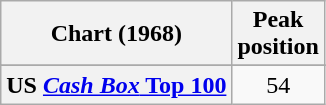<table class="wikitable sortable plainrowheaders" style="text-align:center">
<tr>
<th scope="col">Chart (1968)</th>
<th scope="col">Peak<br>position</th>
</tr>
<tr>
</tr>
<tr>
</tr>
<tr>
</tr>
<tr>
</tr>
<tr>
</tr>
<tr>
</tr>
<tr>
</tr>
<tr>
<th scope="row">US <a href='#'><em>Cash Box</em> Top 100</a></th>
<td>54</td>
</tr>
</table>
